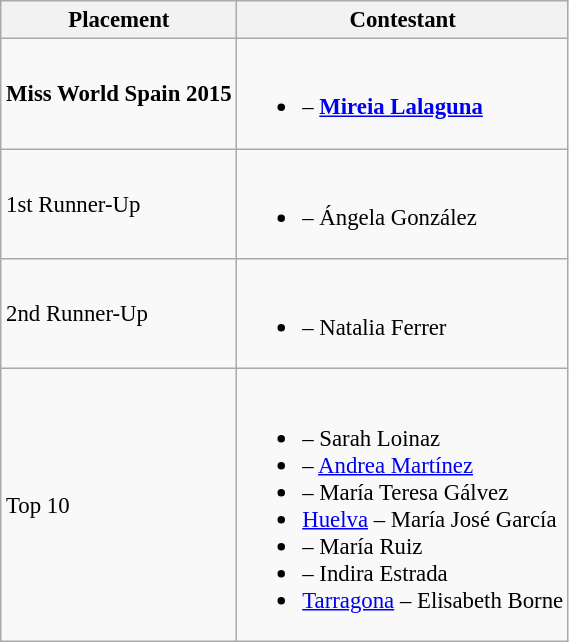<table class="wikitable sortable" style="font-size: 95%;">
<tr>
<th>Placement</th>
<th>Contestant</th>
</tr>
<tr>
<td><strong>Miss World Spain 2015</strong></td>
<td><br><ul><li><strong></strong> – <strong><a href='#'>Mireia Lalaguna</a></strong></li></ul></td>
</tr>
<tr>
<td>1st Runner-Up</td>
<td><br><ul><li> – Ángela González</li></ul></td>
</tr>
<tr>
<td>2nd Runner-Up</td>
<td><br><ul><li> – Natalia Ferrer</li></ul></td>
</tr>
<tr>
<td>Top 10</td>
<td><br><ul><li> – Sarah Loinaz</li><li> – <a href='#'>Andrea Martínez</a></li><li> – María Teresa Gálvez</li><li> <a href='#'>Huelva</a> – María José García</li><li> – María Ruiz</li><li> – Indira Estrada</li><li> <a href='#'>Tarragona</a> – Elisabeth Borne</li></ul></td>
</tr>
</table>
